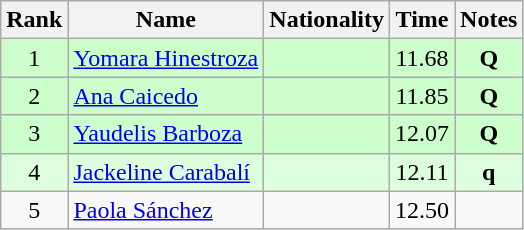<table class="wikitable sortable" style="text-align:center">
<tr>
<th>Rank</th>
<th>Name</th>
<th>Nationality</th>
<th>Time</th>
<th>Notes</th>
</tr>
<tr bgcolor=ccffcc>
<td>1</td>
<td align=left><a href='#'>Yomara Hinestroza</a></td>
<td align=left></td>
<td>11.68</td>
<td><strong>Q</strong></td>
</tr>
<tr bgcolor=ccffcc>
<td>2</td>
<td align=left><a href='#'>Ana Caicedo</a></td>
<td align=left></td>
<td>11.85</td>
<td><strong>Q</strong></td>
</tr>
<tr bgcolor=ccffcc>
<td>3</td>
<td align=left><a href='#'>Yaudelis Barboza</a></td>
<td align=left></td>
<td>12.07</td>
<td><strong>Q</strong></td>
</tr>
<tr bgcolor=ddffdd>
<td>4</td>
<td align=left><a href='#'>Jackeline Carabalí</a></td>
<td align=left></td>
<td>12.11</td>
<td><strong>q</strong></td>
</tr>
<tr>
<td>5</td>
<td align=left><a href='#'>Paola Sánchez</a></td>
<td align=left></td>
<td>12.50</td>
<td></td>
</tr>
</table>
